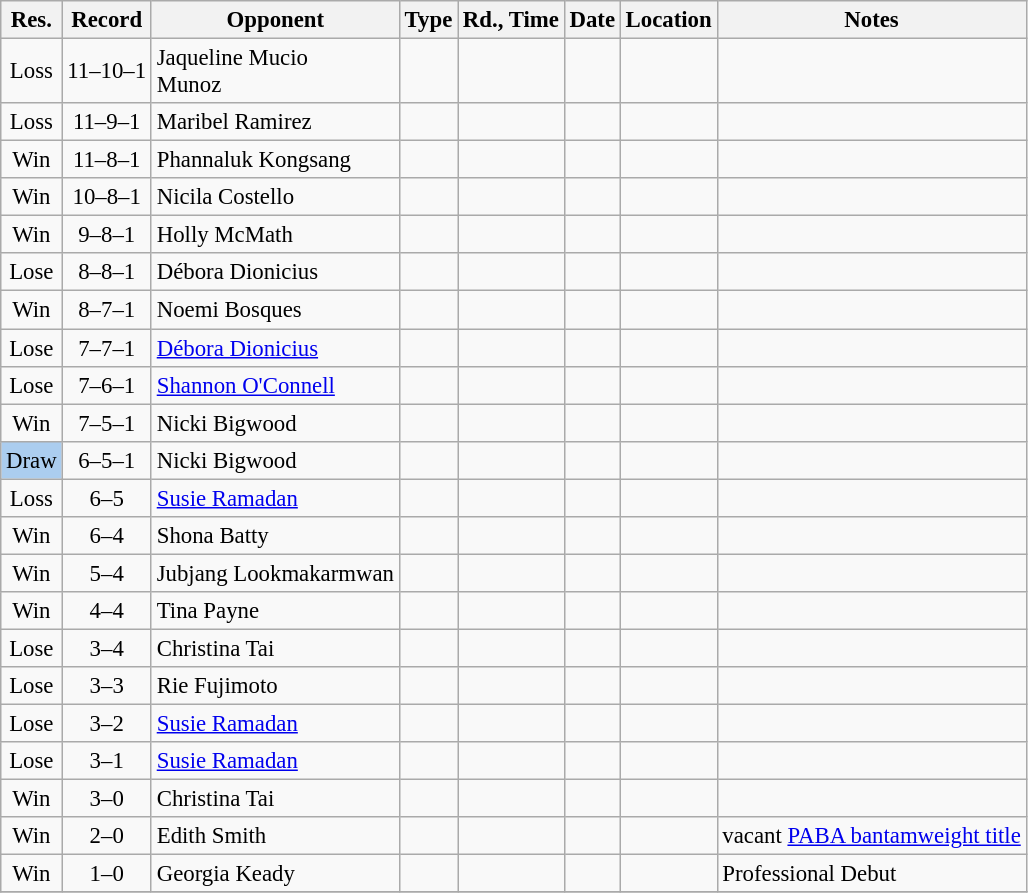<table class="wikitable"  style="font-size:95%; text-align:center;">
<tr>
<th>Res.</th>
<th>Record</th>
<th>Opponent</th>
<th>Type</th>
<th>Rd., Time</th>
<th>Date</th>
<th>Location</th>
<th>Notes</th>
</tr>
<tr>
<td>Loss</td>
<td>11–10–1</td>
<td align=left> Jaqueline Mucio<br>Munoz</td>
<td></td>
<td></td>
<td></td>
<td align=left></td>
<td align=left></td>
</tr>
<tr>
<td>Loss</td>
<td>11–9–1</td>
<td align=left> Maribel Ramirez</td>
<td></td>
<td></td>
<td></td>
<td align=left></td>
<td align=left></td>
</tr>
<tr>
<td>Win</td>
<td>11–8–1</td>
<td align=left> Phannaluk Kongsang</td>
<td></td>
<td></td>
<td></td>
<td align=left></td>
<td align=left></td>
</tr>
<tr>
<td>Win</td>
<td>10–8–1</td>
<td align=left> Nicila Costello</td>
<td></td>
<td></td>
<td></td>
<td align=left></td>
<td align=left></td>
</tr>
<tr>
<td>Win</td>
<td>9–8–1</td>
<td align=left> Holly McMath</td>
<td></td>
<td></td>
<td></td>
<td align=left></td>
<td align=left></td>
</tr>
<tr>
<td>Lose</td>
<td>8–8–1</td>
<td align=left> Débora Dionicius</td>
<td></td>
<td></td>
<td></td>
<td align=left></td>
<td align=left></td>
</tr>
<tr>
<td>Win</td>
<td>8–7–1</td>
<td align=left> Noemi Bosques</td>
<td></td>
<td></td>
<td></td>
<td align=left></td>
<td align=left></td>
</tr>
<tr>
<td>Lose</td>
<td>7–7–1</td>
<td align=left> <a href='#'>Débora Dionicius</a></td>
<td></td>
<td></td>
<td></td>
<td align=left></td>
<td align=left></td>
</tr>
<tr>
<td>Lose</td>
<td>7–6–1</td>
<td align=left> <a href='#'>Shannon O'Connell</a></td>
<td></td>
<td></td>
<td></td>
<td align=left></td>
<td align=left></td>
</tr>
<tr>
<td>Win</td>
<td>7–5–1</td>
<td align=left> Nicki Bigwood</td>
<td></td>
<td></td>
<td></td>
<td align=left></td>
<td align=left></td>
</tr>
<tr>
<td style="background:#abcdef;">Draw</td>
<td>6–5–1</td>
<td align=left> Nicki Bigwood</td>
<td></td>
<td></td>
<td></td>
<td align=left></td>
<td align=left></td>
</tr>
<tr>
<td>Loss</td>
<td>6–5</td>
<td align=left> <a href='#'>Susie Ramadan</a></td>
<td></td>
<td></td>
<td></td>
<td align=left></td>
<td align=left></td>
</tr>
<tr>
<td>Win</td>
<td>6–4</td>
<td align=left> Shona Batty</td>
<td></td>
<td></td>
<td></td>
<td align=left></td>
<td align=left></td>
</tr>
<tr>
<td>Win</td>
<td>5–4</td>
<td align=left> Jubjang Lookmakarmwan</td>
<td></td>
<td></td>
<td></td>
<td align=left></td>
<td align=left></td>
</tr>
<tr>
<td>Win</td>
<td>4–4</td>
<td align=left> Tina Payne</td>
<td></td>
<td></td>
<td></td>
<td align=left></td>
<td align=left></td>
</tr>
<tr>
<td>Lose</td>
<td>3–4</td>
<td align=left> Christina Tai</td>
<td></td>
<td></td>
<td></td>
<td align=left></td>
<td align=left></td>
</tr>
<tr>
<td>Lose</td>
<td>3–3</td>
<td align=left> Rie Fujimoto</td>
<td></td>
<td></td>
<td></td>
<td align=left></td>
<td align=left></td>
</tr>
<tr>
<td>Lose</td>
<td>3–2</td>
<td align=left> <a href='#'>Susie Ramadan</a></td>
<td></td>
<td></td>
<td></td>
<td align=left></td>
<td align=left></td>
</tr>
<tr>
<td>Lose</td>
<td>3–1</td>
<td align=left> <a href='#'>Susie Ramadan</a></td>
<td></td>
<td></td>
<td></td>
<td align=left></td>
<td align=left></td>
</tr>
<tr>
<td>Win</td>
<td>3–0</td>
<td align=left> Christina Tai</td>
<td></td>
<td></td>
<td></td>
<td align=left></td>
<td align=left></td>
</tr>
<tr>
<td>Win</td>
<td>2–0</td>
<td align=left> Edith Smith</td>
<td></td>
<td></td>
<td></td>
<td align=left></td>
<td align=left>vacant <a href='#'>PABA bantamweight title</a></td>
</tr>
<tr>
<td>Win</td>
<td>1–0</td>
<td align=left> Georgia Keady</td>
<td></td>
<td></td>
<td></td>
<td align=left></td>
<td align=left>Professional Debut</td>
</tr>
<tr>
</tr>
</table>
